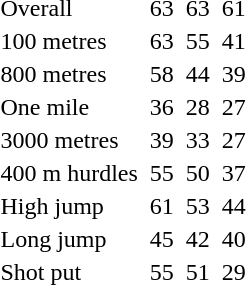<table>
<tr>
<td>Overall</td>
<td></td>
<td>63</td>
<td></td>
<td>63</td>
<td></td>
<td>61</td>
</tr>
<tr>
<td>100 metres</td>
<td></td>
<td>63</td>
<td></td>
<td>55</td>
<td></td>
<td>41</td>
</tr>
<tr>
<td>800 metres</td>
<td></td>
<td>58</td>
<td></td>
<td>44</td>
<td></td>
<td>39</td>
</tr>
<tr>
<td>One mile</td>
<td></td>
<td>36</td>
<td></td>
<td>28</td>
<td></td>
<td>27</td>
</tr>
<tr>
<td>3000 metres</td>
<td></td>
<td>39</td>
<td></td>
<td>33</td>
<td></td>
<td>27</td>
</tr>
<tr>
<td>400 m hurdles</td>
<td></td>
<td>55</td>
<td></td>
<td>50</td>
<td></td>
<td>37</td>
</tr>
<tr>
<td>High jump</td>
<td></td>
<td>61</td>
<td></td>
<td>53</td>
<td></td>
<td>44</td>
</tr>
<tr>
<td>Long jump</td>
<td></td>
<td>45</td>
<td></td>
<td>42</td>
<td></td>
<td>40</td>
</tr>
<tr>
<td>Shot put</td>
<td></td>
<td>55</td>
<td></td>
<td>51</td>
<td></td>
<td>29</td>
</tr>
</table>
